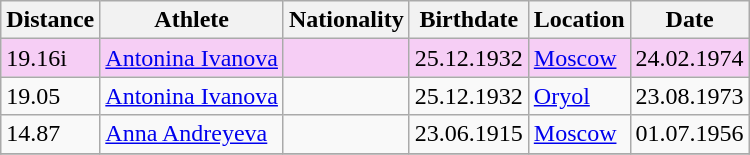<table class="wikitable">
<tr>
<th>Distance</th>
<th>Athlete</th>
<th>Nationality</th>
<th>Birthdate</th>
<th>Location</th>
<th>Date</th>
</tr>
<tr bgcolor=#f6CEF5>
<td>19.16i</td>
<td><a href='#'>Antonina Ivanova</a></td>
<td></td>
<td>25.12.1932</td>
<td><a href='#'>Moscow</a></td>
<td>24.02.1974</td>
</tr>
<tr>
<td>19.05</td>
<td><a href='#'>Antonina Ivanova</a></td>
<td></td>
<td>25.12.1932</td>
<td><a href='#'>Oryol</a></td>
<td>23.08.1973</td>
</tr>
<tr>
<td>14.87</td>
<td><a href='#'>Anna Andreyeva</a></td>
<td></td>
<td>23.06.1915</td>
<td><a href='#'>Moscow</a></td>
<td>01.07.1956</td>
</tr>
<tr>
</tr>
</table>
